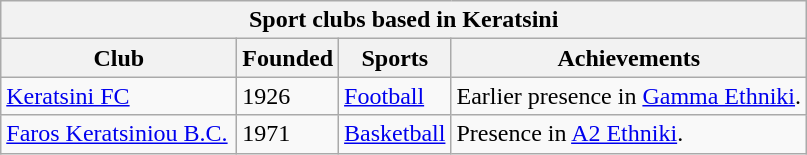<table class="wikitable">
<tr>
<th colspan="4">Sport clubs based in Keratsini</th>
</tr>
<tr>
<th width="150">Club</th>
<th>Founded</th>
<th>Sports</th>
<th>Achievements</th>
</tr>
<tr>
<td><a href='#'>Keratsini FC</a></td>
<td>1926</td>
<td><a href='#'>Football</a></td>
<td>Earlier presence in <a href='#'>Gamma Ethniki</a>.</td>
</tr>
<tr>
<td><a href='#'>Faros Keratsiniou B.C.</a></td>
<td>1971</td>
<td><a href='#'>Basketball</a></td>
<td>Presence in <a href='#'>A2 Ethniki</a>.</td>
</tr>
</table>
